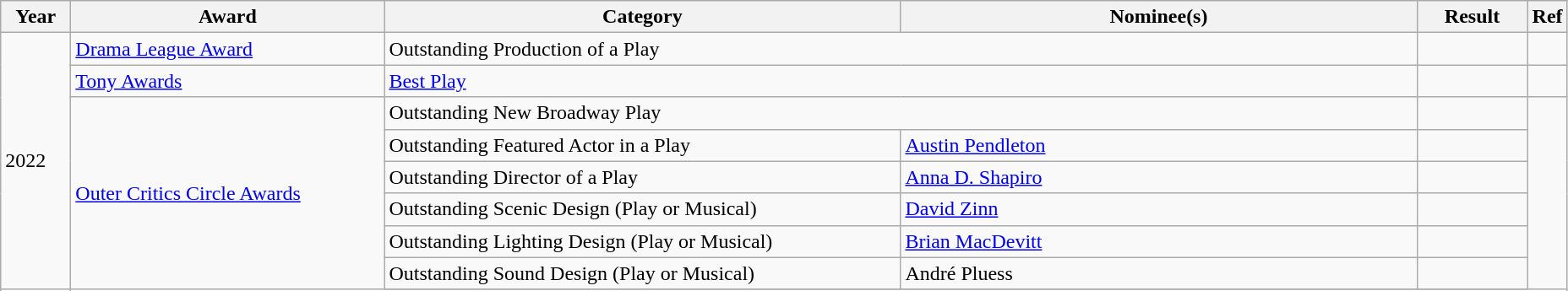<table class="wikitable unsortable">
<tr>
<th scope="col" style="width:3em;">Year</th>
<th scope="col" style="width:15em;">Award</th>
<th scope="col" style="width:25em;">Category</th>
<th scope="col" style="width:25em;">Nominee(s)</th>
<th scope="col" style="width:5em;">Result</th>
<th>Ref</th>
</tr>
<tr>
<td rowspan="10">2022</td>
<td><a href='#'>Drama League Award</a></td>
<td colspan=2>Outstanding Production of a Play</td>
<td></td>
<td></td>
</tr>
<tr>
<td><a href='#'>Tony Awards</a></td>
<td colspan=2><a href='#'>Best Play</a></td>
<td></td>
<td></td>
</tr>
<tr>
<td rowspan="10"><a href='#'>Outer Critics Circle Awards</a></td>
<td colspan=2>Outstanding New Broadway Play</td>
<td></td>
<td rowspan=10></td>
</tr>
<tr>
<td>Outstanding Featured Actor in a Play</td>
<td><a href='#'>Austin Pendleton</a></td>
<td></td>
</tr>
<tr>
<td>Outstanding Director of a Play</td>
<td><a href='#'>Anna D. Shapiro</a></td>
<td></td>
</tr>
<tr>
<td>Outstanding Scenic Design (Play or Musical)</td>
<td><a href='#'>David Zinn</a></td>
<td></td>
</tr>
<tr>
<td>Outstanding Lighting Design (Play or Musical)</td>
<td><a href='#'>Brian MacDevitt</a></td>
<td></td>
</tr>
<tr>
<td>Outstanding Sound Design (Play or Musical)</td>
<td>André Pluess</td>
<td></td>
</tr>
<tr>
</tr>
</table>
